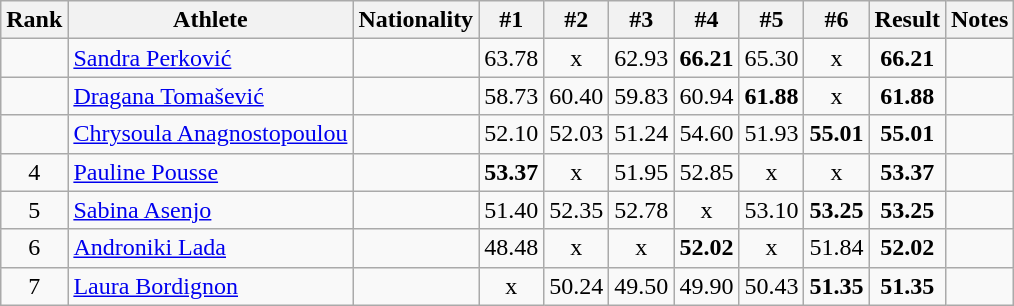<table class="wikitable sortable" style="text-align:center">
<tr>
<th>Rank</th>
<th>Athlete</th>
<th>Nationality</th>
<th>#1</th>
<th>#2</th>
<th>#3</th>
<th>#4</th>
<th>#5</th>
<th>#6</th>
<th>Result</th>
<th>Notes</th>
</tr>
<tr>
<td></td>
<td align="left"><a href='#'>Sandra Perković</a></td>
<td align="left"></td>
<td>63.78</td>
<td>x</td>
<td>62.93</td>
<td><strong>66.21</strong></td>
<td>65.30</td>
<td>x</td>
<td><strong>66.21</strong></td>
<td></td>
</tr>
<tr>
<td></td>
<td align="left"><a href='#'>Dragana Tomašević</a></td>
<td align="left"></td>
<td>58.73</td>
<td>60.40</td>
<td>59.83</td>
<td>60.94</td>
<td><strong>61.88</strong></td>
<td>x</td>
<td><strong>61.88</strong></td>
<td></td>
</tr>
<tr>
<td></td>
<td align="left"><a href='#'>Chrysoula Anagnostopoulou</a></td>
<td align="left"></td>
<td>52.10</td>
<td>52.03</td>
<td>51.24</td>
<td>54.60</td>
<td>51.93</td>
<td><strong>55.01</strong></td>
<td><strong>55.01</strong></td>
<td></td>
</tr>
<tr>
<td>4</td>
<td align="left"><a href='#'>Pauline Pousse</a></td>
<td align="left"></td>
<td><strong>53.37</strong></td>
<td>x</td>
<td>51.95</td>
<td>52.85</td>
<td>x</td>
<td>x</td>
<td><strong>53.37</strong></td>
<td></td>
</tr>
<tr>
<td>5</td>
<td align="left"><a href='#'>Sabina Asenjo</a></td>
<td align="left"></td>
<td>51.40</td>
<td>52.35</td>
<td>52.78</td>
<td>x</td>
<td>53.10</td>
<td><strong>53.25</strong></td>
<td><strong>53.25</strong></td>
<td></td>
</tr>
<tr>
<td>6</td>
<td align="left"><a href='#'>Androniki Lada</a></td>
<td align="left"></td>
<td>48.48</td>
<td>x</td>
<td>x</td>
<td><strong>52.02</strong></td>
<td>x</td>
<td>51.84</td>
<td><strong>52.02</strong></td>
<td></td>
</tr>
<tr>
<td>7</td>
<td align="left"><a href='#'>Laura Bordignon</a></td>
<td align="left"></td>
<td>x</td>
<td>50.24</td>
<td>49.50</td>
<td>49.90</td>
<td>50.43</td>
<td><strong>51.35</strong></td>
<td><strong>51.35</strong></td>
<td></td>
</tr>
</table>
